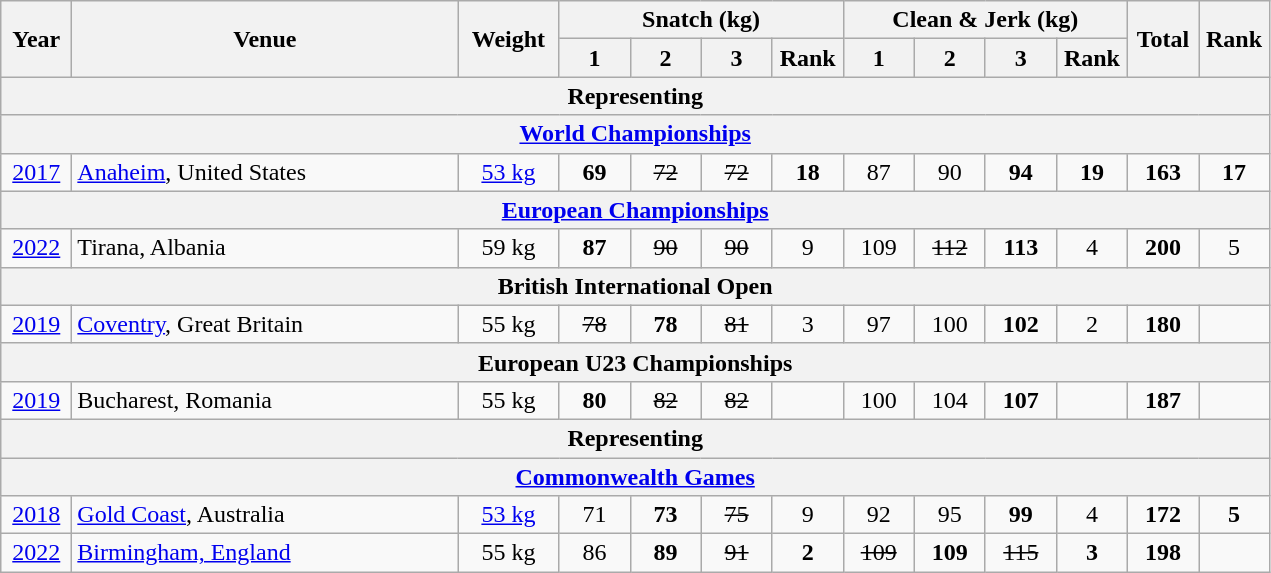<table class = "wikitable" style="text-align:center;">
<tr>
<th rowspan=2 width=40>Year</th>
<th rowspan=2 width=250>Venue</th>
<th rowspan=2 width=60>Weight</th>
<th colspan=4>Snatch (kg)</th>
<th colspan=4>Clean & Jerk (kg)</th>
<th rowspan=2 width=40>Total</th>
<th rowspan=2 width=40>Rank</th>
</tr>
<tr>
<th width=40>1</th>
<th width=40>2</th>
<th width=40>3</th>
<th width=40>Rank</th>
<th width=40>1</th>
<th width=40>2</th>
<th width=40>3</th>
<th width=40>Rank</th>
</tr>
<tr>
<th colspan=13>Representing </th>
</tr>
<tr>
<th colspan=13><a href='#'>World Championships</a></th>
</tr>
<tr>
<td><a href='#'>2017</a></td>
<td align=left> <a href='#'>Anaheim</a>, United States</td>
<td><a href='#'>53 kg</a></td>
<td><strong>69</strong></td>
<td><s>72</s></td>
<td><s>72</s></td>
<td><strong>18</strong></td>
<td>87</td>
<td>90</td>
<td><strong>94</strong></td>
<td><strong>19</strong></td>
<td><strong>163</strong></td>
<td><strong>17</strong></td>
</tr>
<tr>
<th colspan="13"><a href='#'>European Championships</a></th>
</tr>
<tr>
<td><a href='#'>2022</a></td>
<td align=left> Tirana, Albania</td>
<td>59 kg</td>
<td><strong>87</strong></td>
<td><s>90</s></td>
<td><s>90</s></td>
<td>9</td>
<td>109</td>
<td><s>112</s></td>
<td><strong>113</strong></td>
<td>4</td>
<td><strong>200</strong></td>
<td>5</td>
</tr>
<tr>
<th colspan=13>British International Open</th>
</tr>
<tr>
<td><a href='#'>2019</a></td>
<td align=left> <a href='#'>Coventry</a>, Great Britain</td>
<td>55 kg</td>
<td><s>78</s></td>
<td><strong>78</strong></td>
<td><s>81</s></td>
<td>3</td>
<td>97</td>
<td>100</td>
<td><strong>102</strong></td>
<td>2</td>
<td><strong>180</strong></td>
<td><strong></strong></td>
</tr>
<tr>
<th colspan=13>European U23 Championships</th>
</tr>
<tr>
<td><a href='#'>2019</a></td>
<td align=left> Bucharest, Romania</td>
<td>55 kg</td>
<td><strong>80</strong></td>
<td><s>82</s></td>
<td><s>82</s></td>
<td><strong></strong></td>
<td>100</td>
<td>104</td>
<td><strong>107</strong></td>
<td><strong></strong></td>
<td><strong>187</strong></td>
<td><strong></strong></td>
</tr>
<tr>
<th colspan=13>Representing </th>
</tr>
<tr>
<th colspan=13><a href='#'>Commonwealth Games</a></th>
</tr>
<tr>
<td><a href='#'>2018</a></td>
<td align=left> <a href='#'>Gold Coast</a>, Australia</td>
<td><a href='#'>53 kg</a></td>
<td>71</td>
<td><strong>73</strong></td>
<td><s>75</s></td>
<td>9</td>
<td>92</td>
<td>95</td>
<td><strong>99</strong></td>
<td>4</td>
<td><strong>172</strong></td>
<td><strong>5</strong></td>
</tr>
<tr>
<td><a href='#'>2022</a></td>
<td align=left> <a href='#'>Birmingham, England</a></td>
<td>55 kg</td>
<td>86</td>
<td><strong>89</strong></td>
<td><s>91</s></td>
<td><strong>2</strong></td>
<td><s>109</s></td>
<td><strong>109</strong></td>
<td><s>115</s></td>
<td><strong>3</strong></td>
<td><strong>198</strong></td>
<td></td>
</tr>
</table>
